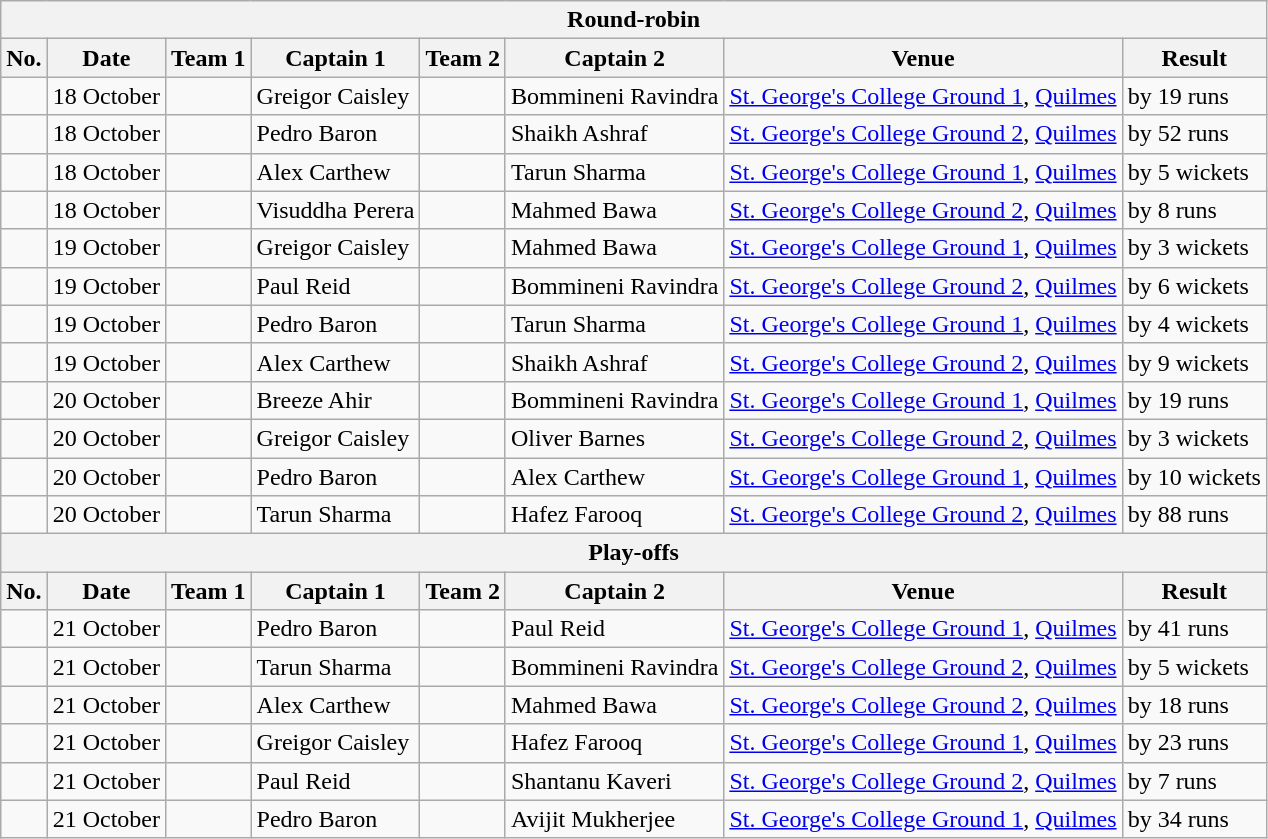<table class="wikitable">
<tr>
<th colspan="8">Round-robin</th>
</tr>
<tr>
<th>No.</th>
<th>Date</th>
<th>Team 1</th>
<th>Captain 1</th>
<th>Team 2</th>
<th>Captain 2</th>
<th>Venue</th>
<th>Result</th>
</tr>
<tr>
<td></td>
<td>18 October</td>
<td></td>
<td>Greigor Caisley</td>
<td></td>
<td>Bommineni Ravindra</td>
<td><a href='#'>St. George's College Ground 1</a>, <a href='#'>Quilmes</a></td>
<td> by 19 runs</td>
</tr>
<tr>
<td></td>
<td>18 October</td>
<td></td>
<td>Pedro Baron</td>
<td></td>
<td>Shaikh Ashraf</td>
<td><a href='#'>St. George's College Ground 2</a>, <a href='#'>Quilmes</a></td>
<td> by 52 runs</td>
</tr>
<tr>
<td></td>
<td>18 October</td>
<td></td>
<td>Alex Carthew</td>
<td></td>
<td>Tarun Sharma</td>
<td><a href='#'>St. George's College Ground 1</a>, <a href='#'>Quilmes</a></td>
<td> by 5 wickets</td>
</tr>
<tr>
<td></td>
<td>18 October</td>
<td></td>
<td>Visuddha Perera</td>
<td></td>
<td>Mahmed Bawa</td>
<td><a href='#'>St. George's College Ground 2</a>, <a href='#'>Quilmes</a></td>
<td> by 8 runs</td>
</tr>
<tr>
<td></td>
<td>19 October</td>
<td></td>
<td>Greigor Caisley</td>
<td></td>
<td>Mahmed Bawa</td>
<td><a href='#'>St. George's College Ground 1</a>, <a href='#'>Quilmes</a></td>
<td> by 3 wickets</td>
</tr>
<tr>
<td></td>
<td>19 October</td>
<td></td>
<td>Paul Reid</td>
<td></td>
<td>Bommineni Ravindra</td>
<td><a href='#'>St. George's College Ground 2</a>, <a href='#'>Quilmes</a></td>
<td> by 6 wickets</td>
</tr>
<tr>
<td></td>
<td>19 October</td>
<td></td>
<td>Pedro Baron</td>
<td></td>
<td>Tarun Sharma</td>
<td><a href='#'>St. George's College Ground 1</a>, <a href='#'>Quilmes</a></td>
<td> by 4 wickets</td>
</tr>
<tr>
<td></td>
<td>19 October</td>
<td></td>
<td>Alex Carthew</td>
<td></td>
<td>Shaikh Ashraf</td>
<td><a href='#'>St. George's College Ground 2</a>, <a href='#'>Quilmes</a></td>
<td> by 9 wickets</td>
</tr>
<tr>
<td></td>
<td>20 October</td>
<td></td>
<td>Breeze Ahir</td>
<td></td>
<td>Bommineni Ravindra</td>
<td><a href='#'>St. George's College Ground 1</a>, <a href='#'>Quilmes</a></td>
<td> by 19 runs</td>
</tr>
<tr>
<td></td>
<td>20 October</td>
<td></td>
<td>Greigor Caisley</td>
<td></td>
<td>Oliver Barnes</td>
<td><a href='#'>St. George's College Ground 2</a>, <a href='#'>Quilmes</a></td>
<td> by 3 wickets</td>
</tr>
<tr>
<td></td>
<td>20 October</td>
<td></td>
<td>Pedro Baron</td>
<td></td>
<td>Alex Carthew</td>
<td><a href='#'>St. George's College Ground 1</a>, <a href='#'>Quilmes</a></td>
<td> by 10 wickets</td>
</tr>
<tr>
<td></td>
<td>20 October</td>
<td></td>
<td>Tarun Sharma</td>
<td></td>
<td>Hafez Farooq</td>
<td><a href='#'>St. George's College Ground 2</a>, <a href='#'>Quilmes</a></td>
<td> by 88 runs</td>
</tr>
<tr>
<th colspan="8">Play-offs</th>
</tr>
<tr>
<th>No.</th>
<th>Date</th>
<th>Team 1</th>
<th>Captain 1</th>
<th>Team 2</th>
<th>Captain 2</th>
<th>Venue</th>
<th>Result</th>
</tr>
<tr>
<td></td>
<td>21 October</td>
<td></td>
<td>Pedro Baron</td>
<td></td>
<td>Paul Reid</td>
<td><a href='#'>St. George's College Ground 1</a>, <a href='#'>Quilmes</a></td>
<td> by 41 runs</td>
</tr>
<tr>
<td></td>
<td>21 October</td>
<td></td>
<td>Tarun Sharma</td>
<td></td>
<td>Bommineni Ravindra</td>
<td><a href='#'>St. George's College Ground 2</a>, <a href='#'>Quilmes</a></td>
<td> by 5 wickets</td>
</tr>
<tr>
<td></td>
<td>21 October</td>
<td></td>
<td>Alex Carthew</td>
<td></td>
<td>Mahmed Bawa</td>
<td><a href='#'>St. George's College Ground 2</a>, <a href='#'>Quilmes</a></td>
<td> by 18 runs</td>
</tr>
<tr>
<td></td>
<td>21 October</td>
<td></td>
<td>Greigor Caisley</td>
<td></td>
<td>Hafez Farooq</td>
<td><a href='#'>St. George's College Ground 1</a>, <a href='#'>Quilmes</a></td>
<td> by 23 runs</td>
</tr>
<tr>
<td></td>
<td>21 October</td>
<td></td>
<td>Paul Reid</td>
<td></td>
<td>Shantanu Kaveri</td>
<td><a href='#'>St. George's College Ground 2</a>, <a href='#'>Quilmes</a></td>
<td> by 7 runs</td>
</tr>
<tr>
<td></td>
<td>21 October</td>
<td></td>
<td>Pedro Baron</td>
<td></td>
<td>Avijit Mukherjee</td>
<td><a href='#'>St. George's College Ground 1</a>, <a href='#'>Quilmes</a></td>
<td> by 34 runs</td>
</tr>
</table>
